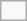<table class="infobox">
<tr>
<td></td>
<td></td>
</tr>
</table>
